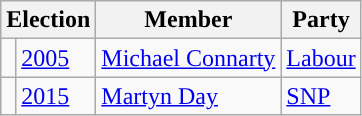<table class="wikitable">
<tr>
<th colspan="2">Election</th>
<th>Member</th>
<th>Party</th>
</tr>
<tr>
<td style="color:inherit;background-color: "></td>
<td><a href='#'>2005</a></td>
<td><a href='#'>Michael Connarty</a></td>
<td><a href='#'>Labour</a></td>
</tr>
<tr>
<td style="color:inherit;background-color: "></td>
<td><a href='#'>2015</a></td>
<td><a href='#'>Martyn Day</a></td>
<td><a href='#'>SNP</a></td>
</tr>
</table>
